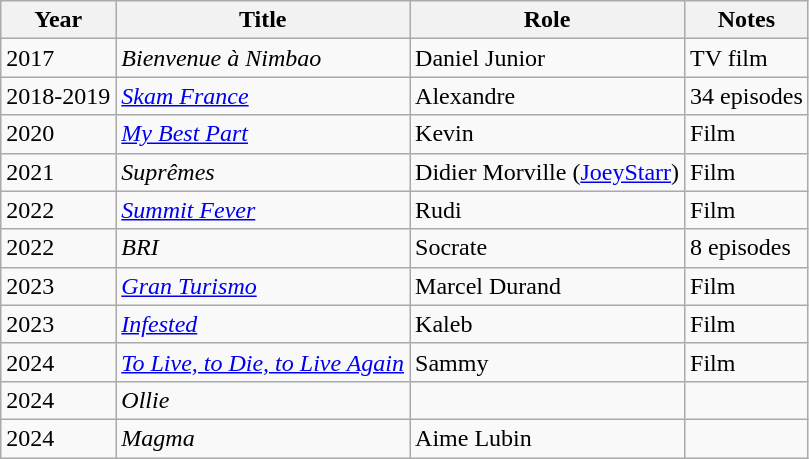<table class="wikitable sortable">
<tr>
<th>Year</th>
<th>Title</th>
<th>Role</th>
<th class="unsortable">Notes</th>
</tr>
<tr>
<td>2017</td>
<td><em>Bienvenue à Nimbao</em></td>
<td>Daniel Junior</td>
<td>TV film</td>
</tr>
<tr>
<td>2018-2019</td>
<td><em><a href='#'>Skam France</a></em></td>
<td>Alexandre</td>
<td>34 episodes</td>
</tr>
<tr>
<td>2020</td>
<td><em><a href='#'>My Best Part</a></em></td>
<td>Kevin</td>
<td>Film</td>
</tr>
<tr>
<td>2021</td>
<td><em>Suprêmes</em></td>
<td>Didier Morville (<a href='#'>JoeyStarr</a>)</td>
<td>Film</td>
</tr>
<tr>
<td>2022</td>
<td><em><a href='#'>Summit Fever</a></em></td>
<td>Rudi</td>
<td>Film</td>
</tr>
<tr>
<td>2022</td>
<td><em>BRI</em></td>
<td>Socrate</td>
<td>8 episodes</td>
</tr>
<tr>
<td>2023</td>
<td><em><a href='#'> Gran Turismo</a></em></td>
<td>Marcel Durand</td>
<td>Film</td>
</tr>
<tr>
<td>2023</td>
<td><em><a href='#'>Infested</a></em></td>
<td>Kaleb</td>
<td>Film</td>
</tr>
<tr>
<td>2024</td>
<td><em><a href='#'>To Live, to Die, to Live Again</a></em></td>
<td>Sammy</td>
<td>Film</td>
</tr>
<tr>
<td>2024</td>
<td><em>Ollie</em></td>
<td></td>
<td></td>
</tr>
<tr>
<td>2024</td>
<td><em>Magma</em></td>
<td>Aime Lubin</td>
<td></td>
</tr>
</table>
